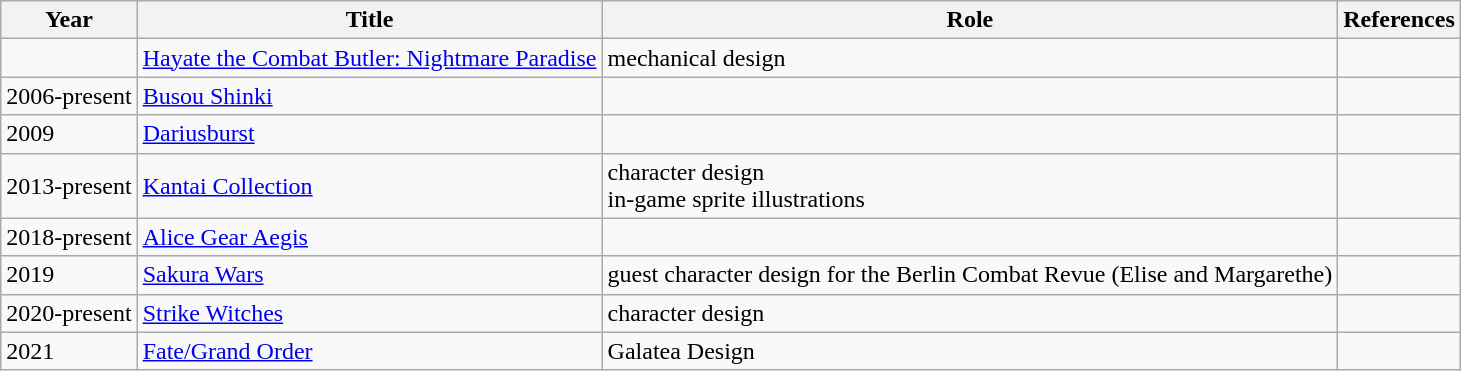<table class="wikitable">
<tr>
<th>Year</th>
<th>Title</th>
<th>Role</th>
<th>References</th>
</tr>
<tr>
<td></td>
<td><a href='#'>Hayate the Combat Butler: Nightmare Paradise</a></td>
<td>mechanical design</td>
<td></td>
</tr>
<tr>
<td>2006-present</td>
<td><a href='#'>Busou Shinki</a></td>
<td></td>
<td></td>
</tr>
<tr>
<td>2009</td>
<td><a href='#'>Dariusburst</a></td>
<td></td>
<td></td>
</tr>
<tr>
<td>2013-present</td>
<td><a href='#'>Kantai Collection</a></td>
<td>character design<br>in-game sprite illustrations</td>
<td></td>
</tr>
<tr>
<td>2018-present</td>
<td><a href='#'>Alice Gear Aegis</a></td>
<td></td>
<td></td>
</tr>
<tr>
<td>2019</td>
<td><a href='#'>Sakura Wars</a></td>
<td>guest character design for the Berlin Combat Revue (Elise and Margarethe)</td>
<td></td>
</tr>
<tr>
<td>2020-present</td>
<td><a href='#'>Strike Witches</a></td>
<td>character design</td>
<td></td>
</tr>
<tr>
<td>2021</td>
<td><a href='#'>Fate/Grand Order</a></td>
<td>Galatea Design</td>
<td></td>
</tr>
</table>
